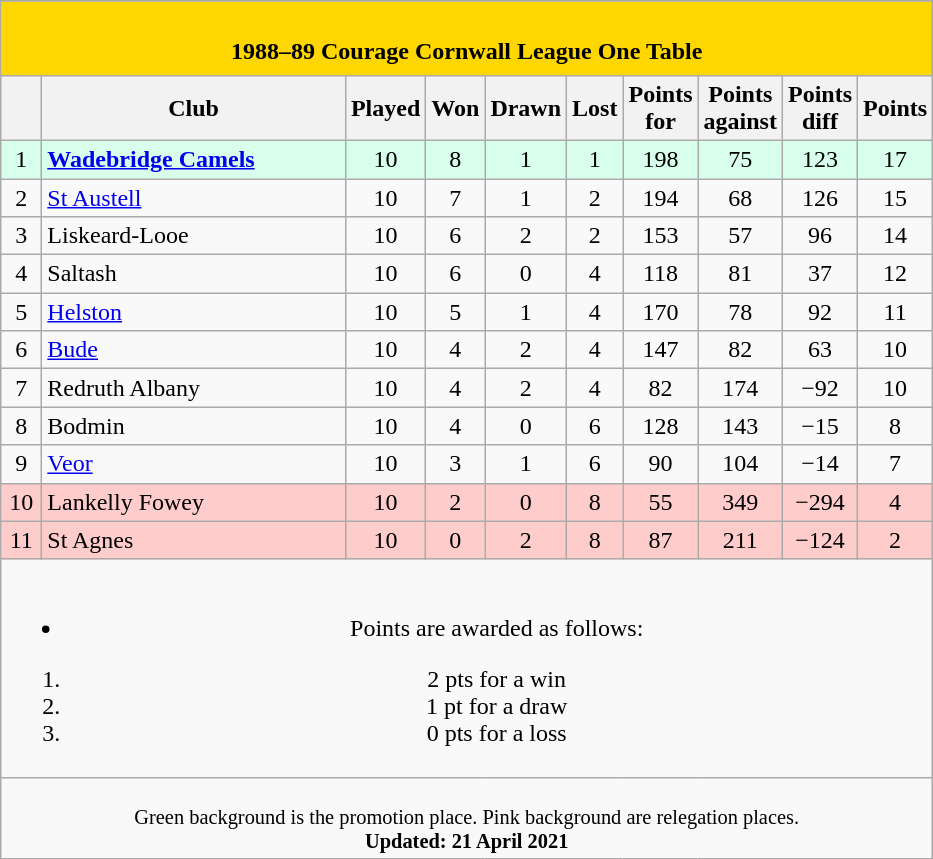<table class="wikitable" style="text-align: center;">
<tr>
</tr>
<tr bgcolor="gold">
<td colspan="15" cellpadding="0" cellspacing="0"><br><table border="0" width="100%" cellpadding="0" cellspacing="0">
<tr>
<td width=20% style="border:0px"></td>
<td style="border:0px"><strong>1988–89 Courage Cornwall League One Table</strong></td>
<td width=20% style="border:0px" align=right></td>
</tr>
</table>
</td>
</tr>
<tr>
<th bgcolor="#efefef" width="20"></th>
<th bgcolor="#efefef" width="195">Club</th>
<th bgcolor="#efefef" width="20">Played</th>
<th bgcolor="#efefef" width="20">Won</th>
<th bgcolor="#efefef" width="20">Drawn</th>
<th bgcolor="#efefef" width="20">Lost</th>
<th bgcolor="#efefef" width="20">Points for</th>
<th bgcolor="#efefef" width="20">Points against</th>
<th bgcolor="#efefef" width="20">Points diff</th>
<th bgcolor="#efefef" width="20">Points</th>
</tr>
<tr bgcolor=#d8ffeb align=centre>
<td>1</td>
<td align=left><strong><a href='#'>Wadebridge Camels</a></strong></td>
<td>10</td>
<td>8</td>
<td>1</td>
<td>1</td>
<td>198</td>
<td>75</td>
<td>123</td>
<td>17</td>
</tr>
<tr align=center>
<td>2</td>
<td align=left><a href='#'>St Austell</a></td>
<td>10</td>
<td>7</td>
<td>1</td>
<td>2</td>
<td>194</td>
<td>68</td>
<td>126</td>
<td>15</td>
</tr>
<tr align=center>
<td>3</td>
<td align=left>Liskeard-Looe</td>
<td>10</td>
<td>6</td>
<td>2</td>
<td>2</td>
<td>153</td>
<td>57</td>
<td>96</td>
<td>14</td>
</tr>
<tr align=center>
<td>4</td>
<td align=left>Saltash</td>
<td>10</td>
<td>6</td>
<td>0</td>
<td>4</td>
<td>118</td>
<td>81</td>
<td>37</td>
<td>12</td>
</tr>
<tr align=center>
<td>5</td>
<td align=left><a href='#'>Helston</a></td>
<td>10</td>
<td>5</td>
<td>1</td>
<td>4</td>
<td>170</td>
<td>78</td>
<td>92</td>
<td>11</td>
</tr>
<tr align=center>
<td>6</td>
<td align=left><a href='#'>Bude</a></td>
<td>10</td>
<td>4</td>
<td>2</td>
<td>4</td>
<td>147</td>
<td>82</td>
<td>63</td>
<td>10</td>
</tr>
<tr align=center>
<td>7</td>
<td align=left>Redruth Albany</td>
<td>10</td>
<td>4</td>
<td>2</td>
<td>4</td>
<td>82</td>
<td>174</td>
<td>−92</td>
<td>10</td>
</tr>
<tr align=center>
<td>8</td>
<td align=left>Bodmin</td>
<td>10</td>
<td>4</td>
<td>0</td>
<td>6</td>
<td>128</td>
<td>143</td>
<td>−15</td>
<td>8</td>
</tr>
<tr align=center>
<td>9</td>
<td align=left><a href='#'>Veor</a></td>
<td>10</td>
<td>3</td>
<td>1</td>
<td>6</td>
<td>90</td>
<td>104</td>
<td>−14</td>
<td>7</td>
</tr>
<tr bgcolor=#ffcccc align=center>
<td>10</td>
<td align=left>Lankelly Fowey</td>
<td>10</td>
<td>2</td>
<td>0</td>
<td>8</td>
<td>55</td>
<td>349</td>
<td>−294</td>
<td>4</td>
</tr>
<tr bgcolor=#ffcccc align=center>
<td>11</td>
<td align=left>St Agnes</td>
<td>10</td>
<td>0</td>
<td>2</td>
<td>8</td>
<td>87</td>
<td>211</td>
<td>−124</td>
<td>2</td>
</tr>
<tr>
<td colspan="15"><br><ul><li>Points are awarded as follows:</li></ul><ol><li>2 pts for a win</li><li>1 pt for a draw</li><li>0 pts for a loss</li></ol></td>
</tr>
<tr |align=left|>
<td colspan="15" style="border:0px;font-size:85%;"><br><span>Green background</span> is the promotion place.
<span>Pink background</span> are relegation places. <br>
<strong>Updated: 21 April 2021</strong></td>
</tr>
<tr |align=left|>
</tr>
</table>
